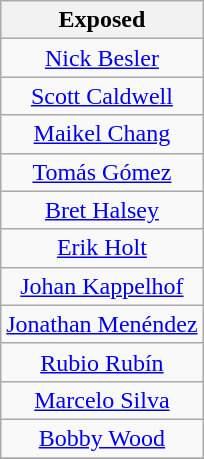<table class="wikitable" style="text-align:center">
<tr>
<th>Exposed</th>
</tr>
<tr>
<td><a href='#'>Nick Besler</a></td>
</tr>
<tr>
<td><a href='#'>Scott Caldwell</a></td>
</tr>
<tr>
<td><a href='#'>Maikel Chang</a></td>
</tr>
<tr>
<td><a href='#'>Tomás Gómez</a></td>
</tr>
<tr>
<td><a href='#'>Bret Halsey</a></td>
</tr>
<tr>
<td><a href='#'>Erik Holt</a></td>
</tr>
<tr>
<td><a href='#'>Johan Kappelhof</a></td>
</tr>
<tr>
<td><a href='#'>Jonathan Menéndez</a></td>
</tr>
<tr>
<td><a href='#'>Rubio Rubín</a></td>
</tr>
<tr>
<td><a href='#'>Marcelo Silva</a></td>
</tr>
<tr>
<td><a href='#'>Bobby Wood</a></td>
</tr>
<tr>
</tr>
</table>
